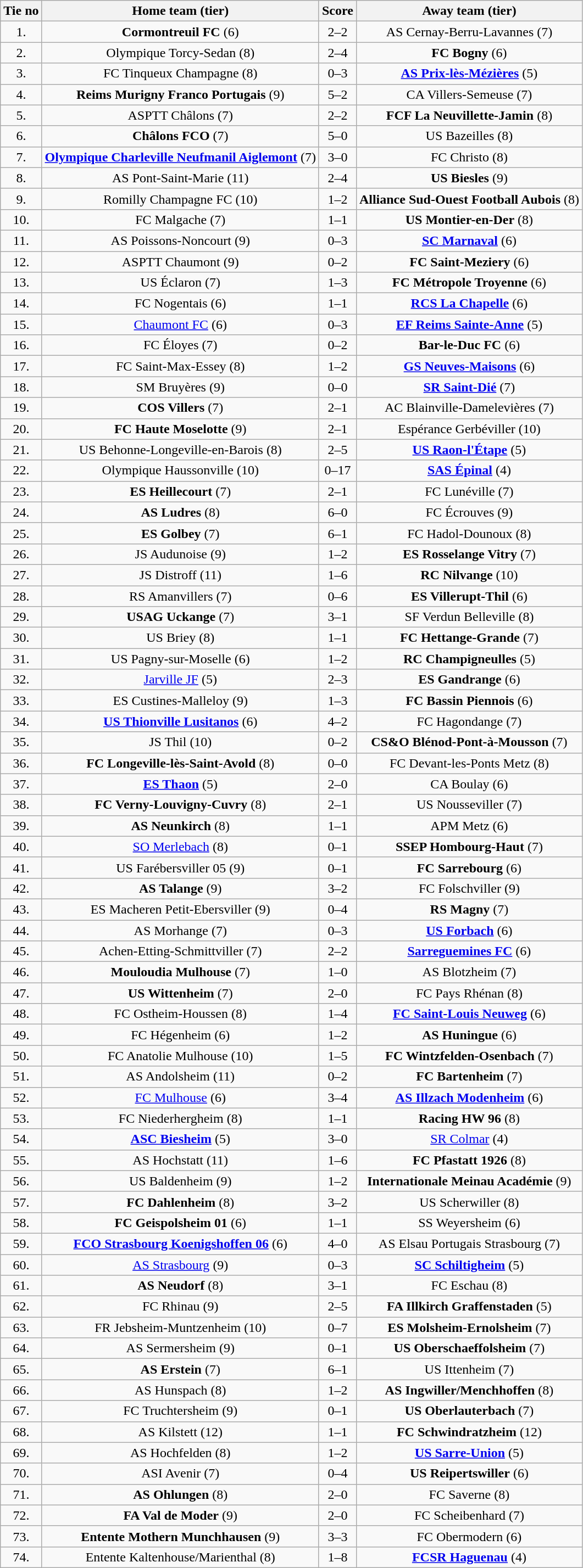<table class="wikitable" style="text-align: center">
<tr>
<th>Tie no</th>
<th>Home team (tier)</th>
<th>Score</th>
<th>Away team (tier)</th>
</tr>
<tr>
<td>1.</td>
<td><strong>Cormontreuil FC</strong> (6)</td>
<td>2–2 </td>
<td>AS Cernay-Berru-Lavannes (7)</td>
</tr>
<tr>
<td>2.</td>
<td>Olympique Torcy-Sedan (8)</td>
<td>2–4</td>
<td><strong>FC Bogny</strong> (6)</td>
</tr>
<tr>
<td>3.</td>
<td>FC Tinqueux Champagne (8)</td>
<td>0–3</td>
<td><strong><a href='#'>AS Prix-lès-Mézières</a></strong> (5)</td>
</tr>
<tr>
<td>4.</td>
<td><strong>Reims Murigny Franco Portugais</strong> (9)</td>
<td>5–2</td>
<td>CA Villers-Semeuse (7)</td>
</tr>
<tr>
<td>5.</td>
<td>ASPTT Châlons (7)</td>
<td>2–2 </td>
<td><strong>FCF La Neuvillette-Jamin</strong> (8)</td>
</tr>
<tr>
<td>6.</td>
<td><strong>Châlons FCO</strong> (7)</td>
<td>5–0</td>
<td>US Bazeilles (8)</td>
</tr>
<tr>
<td>7.</td>
<td><strong><a href='#'>Olympique Charleville Neufmanil Aiglemont</a></strong> (7)</td>
<td>3–0</td>
<td>FC Christo (8)</td>
</tr>
<tr>
<td>8.</td>
<td>AS Pont-Saint-Marie (11)</td>
<td>2–4</td>
<td><strong>US Biesles</strong> (9)</td>
</tr>
<tr>
<td>9.</td>
<td>Romilly Champagne FC (10)</td>
<td>1–2</td>
<td><strong>Alliance Sud-Ouest Football Aubois</strong> (8)</td>
</tr>
<tr>
<td>10.</td>
<td>FC Malgache (7)</td>
<td>1–1 </td>
<td><strong>US Montier-en-Der</strong> (8)</td>
</tr>
<tr>
<td>11.</td>
<td>AS Poissons-Noncourt (9)</td>
<td>0–3</td>
<td><strong><a href='#'>SC Marnaval</a></strong> (6)</td>
</tr>
<tr>
<td>12.</td>
<td>ASPTT Chaumont (9)</td>
<td>0–2</td>
<td><strong>FC Saint-Meziery</strong> (6)</td>
</tr>
<tr>
<td>13.</td>
<td>US Éclaron (7)</td>
<td>1–3</td>
<td><strong>FC Métropole Troyenne</strong> (6)</td>
</tr>
<tr>
<td>14.</td>
<td>FC Nogentais (6)</td>
<td>1–1 </td>
<td><strong><a href='#'>RCS La Chapelle</a></strong> (6)</td>
</tr>
<tr>
<td>15.</td>
<td><a href='#'>Chaumont FC</a> (6)</td>
<td>0–3</td>
<td><strong><a href='#'>EF Reims Sainte-Anne</a></strong> (5)</td>
</tr>
<tr>
<td>16.</td>
<td>FC Éloyes (7)</td>
<td>0–2</td>
<td><strong>Bar-le-Duc FC</strong> (6)</td>
</tr>
<tr>
<td>17.</td>
<td>FC Saint-Max-Essey (8)</td>
<td>1–2</td>
<td><strong><a href='#'>GS Neuves-Maisons</a></strong> (6)</td>
</tr>
<tr>
<td>18.</td>
<td>SM Bruyères (9)</td>
<td>0–0 </td>
<td><strong><a href='#'>SR Saint-Dié</a></strong> (7)</td>
</tr>
<tr>
<td>19.</td>
<td><strong>COS Villers</strong> (7)</td>
<td>2–1</td>
<td>AC Blainville-Damelevières (7)</td>
</tr>
<tr>
<td>20.</td>
<td><strong>FC Haute Moselotte</strong> (9)</td>
<td>2–1</td>
<td>Espérance Gerbéviller (10)</td>
</tr>
<tr>
<td>21.</td>
<td>US Behonne-Longeville-en-Barois (8)</td>
<td>2–5</td>
<td><strong><a href='#'>US Raon-l'Étape</a></strong> (5)</td>
</tr>
<tr>
<td>22.</td>
<td>Olympique Haussonville (10)</td>
<td>0–17</td>
<td><strong><a href='#'>SAS Épinal</a></strong> (4)</td>
</tr>
<tr>
<td>23.</td>
<td><strong>ES Heillecourt</strong> (7)</td>
<td>2–1</td>
<td>FC Lunéville (7)</td>
</tr>
<tr>
<td>24.</td>
<td><strong>AS Ludres</strong> (8)</td>
<td>6–0</td>
<td>FC Écrouves (9)</td>
</tr>
<tr>
<td>25.</td>
<td><strong>ES Golbey</strong> (7)</td>
<td>6–1</td>
<td>FC Hadol-Dounoux (8)</td>
</tr>
<tr>
<td>26.</td>
<td>JS Audunoise (9)</td>
<td>1–2</td>
<td><strong>ES Rosselange Vitry</strong> (7)</td>
</tr>
<tr>
<td>27.</td>
<td>JS Distroff (11)</td>
<td>1–6</td>
<td><strong>RC Nilvange</strong> (10)</td>
</tr>
<tr>
<td>28.</td>
<td>RS Amanvillers (7)</td>
<td>0–6</td>
<td><strong>ES Villerupt-Thil</strong> (6)</td>
</tr>
<tr>
<td>29.</td>
<td><strong>USAG Uckange</strong> (7)</td>
<td>3–1</td>
<td>SF Verdun Belleville (8)</td>
</tr>
<tr>
<td>30.</td>
<td>US Briey (8)</td>
<td>1–1 </td>
<td><strong>FC Hettange-Grande</strong> (7)</td>
</tr>
<tr>
<td>31.</td>
<td>US Pagny-sur-Moselle (6)</td>
<td>1–2</td>
<td><strong>RC Champigneulles</strong> (5)</td>
</tr>
<tr>
<td>32.</td>
<td><a href='#'>Jarville JF</a> (5)</td>
<td>2–3</td>
<td><strong>ES Gandrange</strong> (6)</td>
</tr>
<tr>
<td>33.</td>
<td>ES Custines-Malleloy (9)</td>
<td>1–3</td>
<td><strong>FC Bassin Piennois</strong> (6)</td>
</tr>
<tr>
<td>34.</td>
<td><strong><a href='#'>US Thionville Lusitanos</a></strong> (6)</td>
<td>4–2</td>
<td>FC Hagondange (7)</td>
</tr>
<tr>
<td>35.</td>
<td>JS Thil (10)</td>
<td>0–2</td>
<td><strong>CS&O Blénod-Pont-à-Mousson</strong> (7)</td>
</tr>
<tr>
<td>36.</td>
<td><strong>FC Longeville-lès-Saint-Avold</strong> (8)</td>
<td>0–0 </td>
<td>FC Devant-les-Ponts Metz (8)</td>
</tr>
<tr>
<td>37.</td>
<td><strong><a href='#'>ES Thaon</a></strong> (5)</td>
<td>2–0</td>
<td>CA Boulay (6)</td>
</tr>
<tr>
<td>38.</td>
<td><strong>FC Verny-Louvigny-Cuvry</strong> (8)</td>
<td>2–1</td>
<td>US Nousseviller (7)</td>
</tr>
<tr>
<td>39.</td>
<td><strong>AS Neunkirch</strong> (8)</td>
<td>1–1 </td>
<td>APM Metz (6)</td>
</tr>
<tr>
<td>40.</td>
<td><a href='#'>SO Merlebach</a> (8)</td>
<td>0–1</td>
<td><strong>SSEP Hombourg-Haut</strong> (7)</td>
</tr>
<tr>
<td>41.</td>
<td>US Farébersviller 05 (9)</td>
<td>0–1</td>
<td><strong>FC Sarrebourg</strong> (6)</td>
</tr>
<tr>
<td>42.</td>
<td><strong>AS Talange</strong> (9)</td>
<td>3–2</td>
<td>FC Folschviller (9)</td>
</tr>
<tr>
<td>43.</td>
<td>ES Macheren Petit-Ebersviller (9)</td>
<td>0–4</td>
<td><strong>RS Magny</strong> (7)</td>
</tr>
<tr>
<td>44.</td>
<td>AS Morhange (7)</td>
<td>0–3</td>
<td><strong><a href='#'>US Forbach</a></strong> (6)</td>
</tr>
<tr>
<td>45.</td>
<td>Achen-Etting-Schmittviller (7)</td>
<td>2–2 </td>
<td><strong><a href='#'>Sarreguemines FC</a></strong> (6)</td>
</tr>
<tr>
<td>46.</td>
<td><strong>Mouloudia Mulhouse</strong> (7)</td>
<td>1–0</td>
<td>AS Blotzheim (7)</td>
</tr>
<tr>
<td>47.</td>
<td><strong>US Wittenheim</strong> (7)</td>
<td>2–0</td>
<td>FC Pays Rhénan (8)</td>
</tr>
<tr>
<td>48.</td>
<td>FC Ostheim-Houssen (8)</td>
<td>1–4</td>
<td><strong><a href='#'>FC Saint-Louis Neuweg</a></strong> (6)</td>
</tr>
<tr>
<td>49.</td>
<td>FC Hégenheim (6)</td>
<td>1–2</td>
<td><strong>AS Huningue</strong> (6)</td>
</tr>
<tr>
<td>50.</td>
<td>FC Anatolie Mulhouse (10)</td>
<td>1–5</td>
<td><strong>FC Wintzfelden-Osenbach</strong> (7)</td>
</tr>
<tr>
<td>51.</td>
<td>AS Andolsheim (11)</td>
<td>0–2</td>
<td><strong>FC Bartenheim</strong> (7)</td>
</tr>
<tr>
<td>52.</td>
<td><a href='#'>FC Mulhouse</a> (6)</td>
<td>3–4</td>
<td><strong><a href='#'>AS Illzach Modenheim</a></strong> (6)</td>
</tr>
<tr>
<td>53.</td>
<td>FC Niederhergheim (8)</td>
<td>1–1 </td>
<td><strong>Racing HW 96</strong> (8)</td>
</tr>
<tr>
<td>54.</td>
<td><strong><a href='#'>ASC Biesheim</a></strong> (5)</td>
<td>3–0</td>
<td><a href='#'>SR Colmar</a> (4)</td>
</tr>
<tr>
<td>55.</td>
<td>AS Hochstatt (11)</td>
<td>1–6</td>
<td><strong>FC Pfastatt 1926</strong> (8)</td>
</tr>
<tr>
<td>56.</td>
<td>US Baldenheim (9)</td>
<td>1–2</td>
<td><strong>Internationale Meinau Académie</strong> (9)</td>
</tr>
<tr>
<td>57.</td>
<td><strong>FC Dahlenheim</strong> (8)</td>
<td>3–2</td>
<td>US Scherwiller (8)</td>
</tr>
<tr>
<td>58.</td>
<td><strong>FC Geispolsheim 01</strong> (6)</td>
<td>1–1 </td>
<td>SS Weyersheim (6)</td>
</tr>
<tr>
<td>59.</td>
<td><strong><a href='#'>FCO Strasbourg Koenigshoffen 06</a></strong> (6)</td>
<td>4–0</td>
<td>AS Elsau Portugais Strasbourg (7)</td>
</tr>
<tr>
<td>60.</td>
<td><a href='#'>AS Strasbourg</a> (9)</td>
<td>0–3</td>
<td><strong><a href='#'>SC Schiltigheim</a></strong> (5)</td>
</tr>
<tr>
<td>61.</td>
<td><strong>AS Neudorf</strong> (8)</td>
<td>3–1</td>
<td>FC Eschau (8)</td>
</tr>
<tr>
<td>62.</td>
<td>FC Rhinau (9)</td>
<td>2–5</td>
<td><strong>FA Illkirch Graffenstaden</strong> (5)</td>
</tr>
<tr>
<td>63.</td>
<td>FR Jebsheim-Muntzenheim (10)</td>
<td>0–7</td>
<td><strong>ES Molsheim-Ernolsheim</strong> (7)</td>
</tr>
<tr>
<td>64.</td>
<td>AS Sermersheim (9)</td>
<td>0–1</td>
<td><strong>US Oberschaeffolsheim</strong> (7)</td>
</tr>
<tr>
<td>65.</td>
<td><strong>AS Erstein</strong> (7)</td>
<td>6–1</td>
<td>US Ittenheim (7)</td>
</tr>
<tr>
<td>66.</td>
<td>AS Hunspach (8)</td>
<td>1–2</td>
<td><strong>AS Ingwiller/Menchhoffen</strong> (8)</td>
</tr>
<tr>
<td>67.</td>
<td>FC Truchtersheim (9)</td>
<td>0–1</td>
<td><strong>US Oberlauterbach</strong> (7)</td>
</tr>
<tr>
<td>68.</td>
<td>AS Kilstett (12)</td>
<td>1–1 </td>
<td><strong>FC Schwindratzheim</strong> (12)</td>
</tr>
<tr>
<td>69.</td>
<td>AS Hochfelden (8)</td>
<td>1–2</td>
<td><strong><a href='#'>US Sarre-Union</a></strong> (5)</td>
</tr>
<tr>
<td>70.</td>
<td>ASI Avenir (7)</td>
<td>0–4</td>
<td><strong>US Reipertswiller</strong> (6)</td>
</tr>
<tr>
<td>71.</td>
<td><strong>AS Ohlungen</strong> (8)</td>
<td>2–0</td>
<td>FC Saverne (8)</td>
</tr>
<tr>
<td>72.</td>
<td><strong>FA Val de Moder</strong> (9)</td>
<td>2–0</td>
<td>FC Scheibenhard (7)</td>
</tr>
<tr>
<td>73.</td>
<td><strong>Entente Mothern Munchhausen</strong> (9)</td>
<td>3–3 </td>
<td>FC Obermodern (6)</td>
</tr>
<tr>
<td>74.</td>
<td>Entente Kaltenhouse/Marienthal (8)</td>
<td>1–8</td>
<td><strong><a href='#'>FCSR Haguenau</a></strong> (4)</td>
</tr>
</table>
